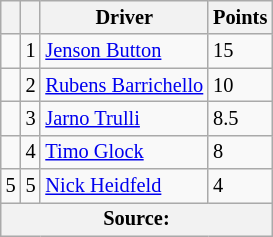<table class="wikitable" style="font-size: 85%;">
<tr>
<th></th>
<th></th>
<th>Driver</th>
<th>Points</th>
</tr>
<tr>
<td></td>
<td align="center">1</td>
<td> <a href='#'>Jenson Button</a></td>
<td>15</td>
</tr>
<tr>
<td></td>
<td align="center">2</td>
<td> <a href='#'>Rubens Barrichello</a></td>
<td>10</td>
</tr>
<tr>
<td></td>
<td align="center">3</td>
<td> <a href='#'>Jarno Trulli</a></td>
<td>8.5</td>
</tr>
<tr>
<td></td>
<td align="center">4</td>
<td> <a href='#'>Timo Glock</a></td>
<td>8</td>
</tr>
<tr>
<td> 5</td>
<td align="center">5</td>
<td> <a href='#'>Nick Heidfeld</a></td>
<td>4</td>
</tr>
<tr>
<th colspan=4>Source:</th>
</tr>
</table>
